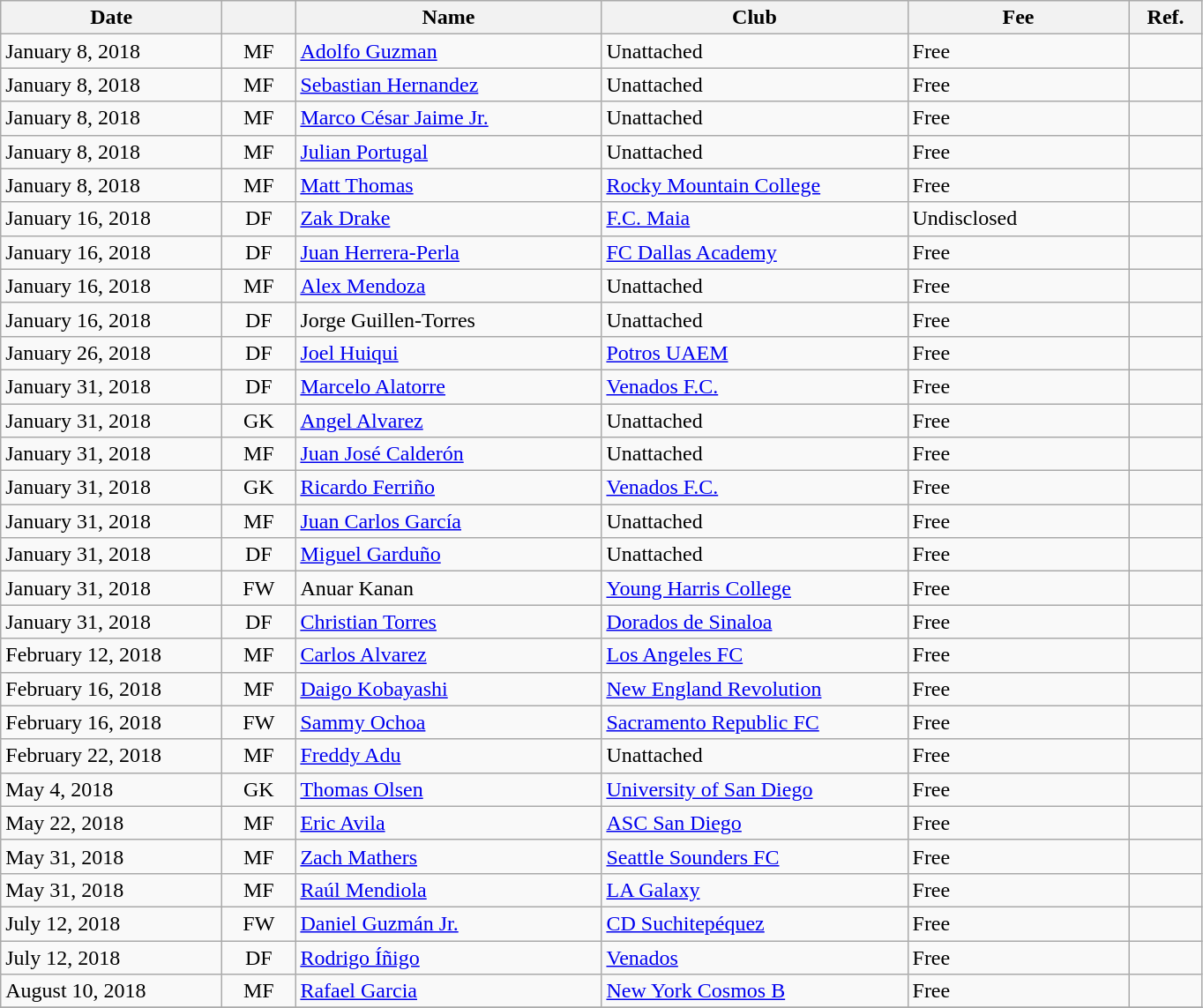<table class="wikitable plainrowheaders">
<tr>
<th scope=col style="width:10em;">Date</th>
<th scope=col style="width:3em;"></th>
<th scope=col style="width:14em;">Name</th>
<th scope=col style="width:14em;">Club</th>
<th scope=col style="width:10em;">Fee</th>
<th scope=col style="width:3em;">Ref.</th>
</tr>
<tr>
<td>January 8, 2018</td>
<td align=center>MF</td>
<td> <a href='#'>Adolfo Guzman</a></td>
<td>Unattached</td>
<td>Free</td>
<td align=center></td>
</tr>
<tr>
<td>January 8, 2018</td>
<td align=center>MF</td>
<td> <a href='#'>Sebastian Hernandez</a></td>
<td>Unattached</td>
<td>Free</td>
<td align=center></td>
</tr>
<tr>
<td>January 8, 2018</td>
<td align=center>MF</td>
<td> <a href='#'>Marco César Jaime Jr.</a></td>
<td>Unattached</td>
<td>Free</td>
<td align=center></td>
</tr>
<tr>
<td>January 8, 2018</td>
<td align=center>MF</td>
<td> <a href='#'>Julian Portugal</a></td>
<td>Unattached</td>
<td>Free</td>
<td align=center></td>
</tr>
<tr>
<td>January 8, 2018</td>
<td align=center>MF</td>
<td> <a href='#'>Matt Thomas</a></td>
<td> <a href='#'>Rocky Mountain College</a></td>
<td>Free</td>
<td align=center></td>
</tr>
<tr>
<td>January 16, 2018</td>
<td align=center>DF</td>
<td> <a href='#'>Zak Drake</a></td>
<td> <a href='#'>F.C. Maia</a></td>
<td>Undisclosed</td>
<td align=center></td>
</tr>
<tr>
<td>January 16, 2018</td>
<td align=center>DF</td>
<td> <a href='#'>Juan Herrera-Perla</a></td>
<td> <a href='#'>FC Dallas Academy</a></td>
<td>Free</td>
<td align=center></td>
</tr>
<tr>
<td>January 16, 2018</td>
<td align=center>MF</td>
<td> <a href='#'>Alex Mendoza</a></td>
<td>Unattached</td>
<td>Free</td>
<td align=center></td>
</tr>
<tr>
<td>January 16, 2018</td>
<td align=center>DF</td>
<td> Jorge Guillen-Torres</td>
<td>Unattached</td>
<td>Free</td>
<td align=center></td>
</tr>
<tr>
<td>January 26, 2018</td>
<td align=center>DF</td>
<td> <a href='#'>Joel Huiqui</a></td>
<td> <a href='#'>Potros UAEM</a></td>
<td>Free</td>
<td align=center></td>
</tr>
<tr>
<td>January 31, 2018</td>
<td align=center>DF</td>
<td> <a href='#'>Marcelo Alatorre</a></td>
<td> <a href='#'>Venados F.C.</a></td>
<td>Free</td>
<td align=center></td>
</tr>
<tr>
<td>January 31, 2018</td>
<td align=center>GK</td>
<td> <a href='#'>Angel Alvarez</a></td>
<td>Unattached</td>
<td>Free</td>
<td align=center></td>
</tr>
<tr>
<td>January 31, 2018</td>
<td align=center>MF</td>
<td> <a href='#'>Juan José Calderón</a></td>
<td>Unattached</td>
<td>Free</td>
<td align=center></td>
</tr>
<tr>
<td>January 31, 2018</td>
<td align=center>GK</td>
<td> <a href='#'>Ricardo Ferriño</a></td>
<td> <a href='#'>Venados F.C.</a></td>
<td>Free</td>
<td align=center></td>
</tr>
<tr>
<td>January 31, 2018</td>
<td align=center>MF</td>
<td> <a href='#'>Juan Carlos García</a></td>
<td>Unattached</td>
<td>Free</td>
<td align=center></td>
</tr>
<tr>
<td>January 31, 2018</td>
<td align=center>DF</td>
<td> <a href='#'>Miguel Garduño</a></td>
<td>Unattached</td>
<td>Free</td>
<td align=center></td>
</tr>
<tr>
<td>January 31, 2018</td>
<td align=center>FW</td>
<td> Anuar Kanan</td>
<td> <a href='#'>Young Harris College</a></td>
<td>Free</td>
<td align=center></td>
</tr>
<tr>
<td>January 31, 2018</td>
<td align=center>DF</td>
<td> <a href='#'>Christian Torres</a></td>
<td> <a href='#'>Dorados de Sinaloa</a></td>
<td>Free</td>
<td align=center></td>
</tr>
<tr>
<td>February 12, 2018</td>
<td align=center>MF</td>
<td> <a href='#'>Carlos Alvarez</a></td>
<td> <a href='#'>Los Angeles FC</a></td>
<td>Free</td>
<td align=center></td>
</tr>
<tr>
<td>February 16, 2018</td>
<td align=center>MF</td>
<td> <a href='#'>Daigo Kobayashi</a></td>
<td> <a href='#'>New England Revolution</a></td>
<td>Free</td>
<td align=center></td>
</tr>
<tr>
<td>February 16, 2018</td>
<td align=center>FW</td>
<td> <a href='#'>Sammy Ochoa</a></td>
<td> <a href='#'>Sacramento Republic FC</a></td>
<td>Free</td>
<td align=center></td>
</tr>
<tr>
<td>February 22, 2018</td>
<td align=center>MF</td>
<td> <a href='#'>Freddy Adu</a></td>
<td>Unattached</td>
<td>Free</td>
<td align=center></td>
</tr>
<tr>
<td>May 4, 2018</td>
<td align=center>GK</td>
<td> <a href='#'>Thomas Olsen</a></td>
<td> <a href='#'>University of San Diego</a></td>
<td>Free</td>
<td align=center></td>
</tr>
<tr>
<td>May 22, 2018</td>
<td align=center>MF</td>
<td> <a href='#'>Eric Avila</a></td>
<td> <a href='#'>ASC San Diego</a></td>
<td>Free</td>
<td align=center></td>
</tr>
<tr>
<td>May 31, 2018</td>
<td align=center>MF</td>
<td> <a href='#'>Zach Mathers</a></td>
<td> <a href='#'>Seattle Sounders FC</a></td>
<td>Free</td>
<td align=center></td>
</tr>
<tr>
<td>May 31, 2018</td>
<td align=center>MF</td>
<td> <a href='#'>Raúl Mendiola</a></td>
<td> <a href='#'>LA Galaxy</a></td>
<td>Free</td>
<td align=center></td>
</tr>
<tr>
<td>July 12, 2018</td>
<td align=center>FW</td>
<td> <a href='#'>Daniel Guzmán Jr.</a></td>
<td> <a href='#'>CD Suchitepéquez</a></td>
<td>Free</td>
<td align=center></td>
</tr>
<tr>
<td>July 12, 2018</td>
<td align=center>DF</td>
<td> <a href='#'>Rodrigo Íñigo</a></td>
<td> <a href='#'>Venados</a></td>
<td>Free</td>
<td align=center></td>
</tr>
<tr>
<td>August 10, 2018</td>
<td align=center>MF</td>
<td> <a href='#'>Rafael Garcia</a></td>
<td> <a href='#'>New York Cosmos B</a></td>
<td>Free</td>
<td align=center></td>
</tr>
<tr>
</tr>
</table>
